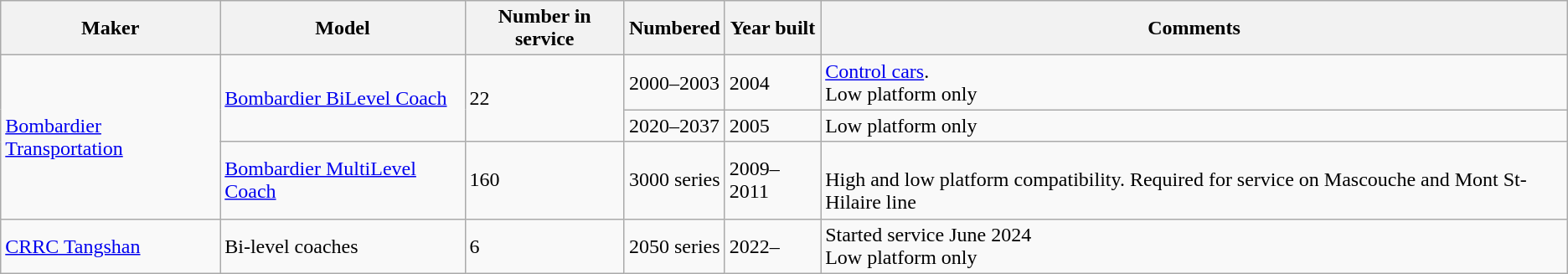<table class="wikitable sortable">
<tr>
<th>Maker</th>
<th>Model</th>
<th>Number in service</th>
<th>Numbered</th>
<th>Year built</th>
<th>Comments</th>
</tr>
<tr>
<td rowspan="3"><a href='#'>Bombardier Transportation</a></td>
<td rowspan="2"><a href='#'>Bombardier BiLevel Coach</a></td>
<td rowspan="2">22</td>
<td>2000–2003</td>
<td>2004</td>
<td><a href='#'>Control cars</a>.<br>Low platform only</td>
</tr>
<tr>
<td>2020–2037</td>
<td>2005</td>
<td>Low platform only</td>
</tr>
<tr>
<td><a href='#'>Bombardier MultiLevel Coach</a></td>
<td>160</td>
<td>3000 series</td>
<td>2009–2011</td>
<td><br>High and low platform compatibility. Required for service on Mascouche and Mont St-Hilaire line</td>
</tr>
<tr>
<td><a href='#'>CRRC Tangshan</a></td>
<td>Bi-level coaches</td>
<td>6</td>
<td>2050 series</td>
<td>2022–</td>
<td>Started service June 2024<br>Low platform only</td>
</tr>
</table>
